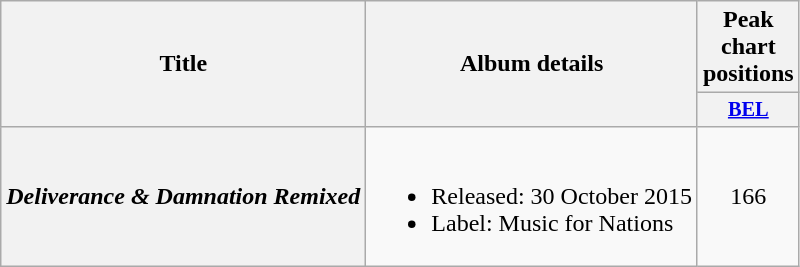<table class="wikitable plainrowheaders">
<tr>
<th scope="col" rowspan="2">Title</th>
<th scope="col" rowspan="2">Album details</th>
<th scope="col" colspan="1">Peak chart positions</th>
</tr>
<tr>
<th scope="col" style="width:3em;font-size:85%"><a href='#'>BEL</a><br></th>
</tr>
<tr>
<th scope="row"><em>Deliverance & Damnation Remixed</em></th>
<td><br><ul><li>Released: 30 October 2015</li><li>Label: Music for Nations</li></ul></td>
<td style="text-align:center;">166</td>
</tr>
</table>
